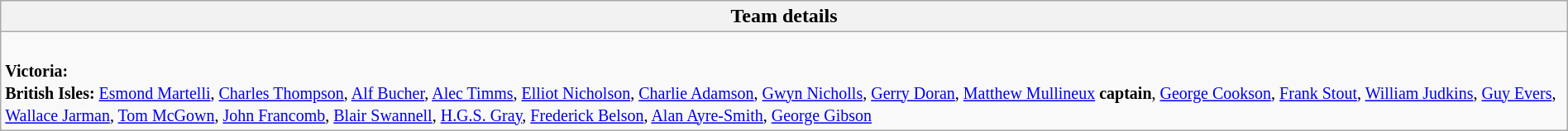<table class="wikitable collapsible collapsed" style="width:100%">
<tr>
<th>Team details</th>
</tr>
<tr>
<td><br><small><strong>Victoria:</strong><br>
<strong>British Isles:</strong> <a href='#'>Esmond Martelli</a>, <a href='#'>Charles Thompson</a>, <a href='#'>Alf Bucher</a>, <a href='#'>Alec Timms</a>, <a href='#'>Elliot Nicholson</a>, <a href='#'>Charlie Adamson</a>, <a href='#'>Gwyn Nicholls</a>, <a href='#'>Gerry Doran</a>, <a href='#'>Matthew Mullineux</a> <strong>captain</strong>, <a href='#'>George Cookson</a>, <a href='#'>Frank Stout</a>, <a href='#'>William Judkins</a>, <a href='#'>Guy Evers</a>, <a href='#'>Wallace Jarman</a>, <a href='#'>Tom McGown</a>, <a href='#'>John Francomb</a>, <a href='#'>Blair Swannell</a>, <a href='#'>H.G.S. Gray</a>, <a href='#'>Frederick Belson</a>, <a href='#'>Alan Ayre-Smith</a>, <a href='#'>George Gibson</a></small></td>
</tr>
</table>
